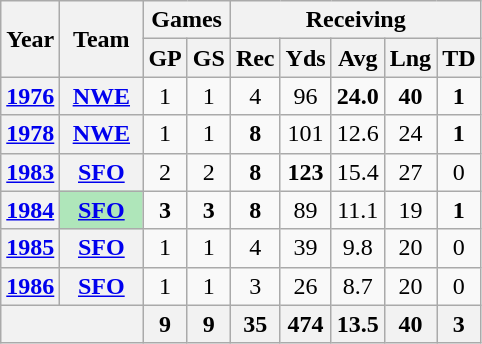<table class="wikitable" style="text-align:center">
<tr>
<th rowspan="2">Year</th>
<th rowspan="2">Team</th>
<th colspan="2">Games</th>
<th colspan="5">Receiving</th>
</tr>
<tr>
<th>GP</th>
<th>GS</th>
<th>Rec</th>
<th>Yds</th>
<th>Avg</th>
<th>Lng</th>
<th>TD</th>
</tr>
<tr>
<th><a href='#'>1976</a></th>
<th><a href='#'>NWE</a></th>
<td>1</td>
<td>1</td>
<td>4</td>
<td>96</td>
<td><strong>24.0</strong></td>
<td><strong>40</strong></td>
<td><strong>1</strong></td>
</tr>
<tr>
<th><a href='#'>1978</a></th>
<th><a href='#'>NWE</a></th>
<td>1</td>
<td>1</td>
<td><strong>8</strong></td>
<td>101</td>
<td>12.6</td>
<td>24</td>
<td><strong>1</strong></td>
</tr>
<tr>
<th><a href='#'>1983</a></th>
<th><a href='#'>SFO</a></th>
<td>2</td>
<td>2</td>
<td><strong>8</strong></td>
<td><strong>123</strong></td>
<td>15.4</td>
<td>27</td>
<td>0</td>
</tr>
<tr>
<th><a href='#'>1984</a></th>
<th style="background:#afe6ba; width:3em;"><a href='#'>SFO</a></th>
<td><strong>3</strong></td>
<td><strong>3</strong></td>
<td><strong>8</strong></td>
<td>89</td>
<td>11.1</td>
<td>19</td>
<td><strong>1</strong></td>
</tr>
<tr>
<th><a href='#'>1985</a></th>
<th><a href='#'>SFO</a></th>
<td>1</td>
<td>1</td>
<td>4</td>
<td>39</td>
<td>9.8</td>
<td>20</td>
<td>0</td>
</tr>
<tr>
<th><a href='#'>1986</a></th>
<th><a href='#'>SFO</a></th>
<td>1</td>
<td>1</td>
<td>3</td>
<td>26</td>
<td>8.7</td>
<td>20</td>
<td>0</td>
</tr>
<tr>
<th colspan="2"></th>
<th>9</th>
<th>9</th>
<th>35</th>
<th>474</th>
<th>13.5</th>
<th>40</th>
<th>3</th>
</tr>
</table>
